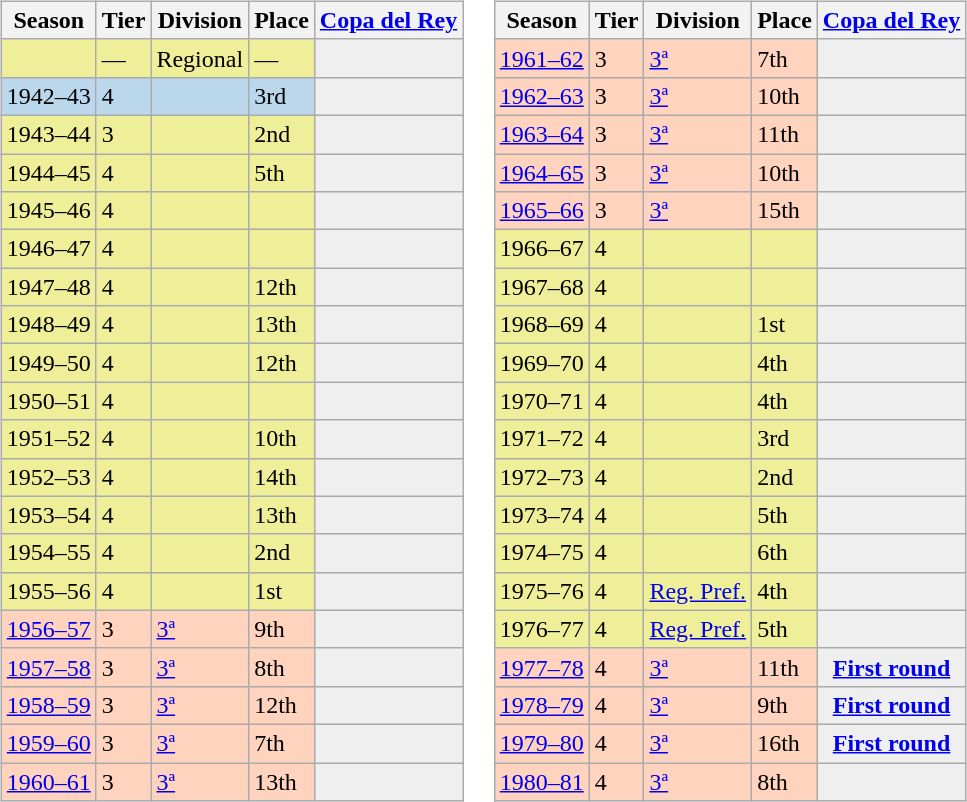<table>
<tr>
<td valign="top" width=0%><br><table class="wikitable">
<tr style="background:#f0f6fa;">
<th>Season</th>
<th>Tier</th>
<th>Division</th>
<th>Place</th>
<th><a href='#'>Copa del Rey</a></th>
</tr>
<tr>
<td style="background:#EFEF99;"></td>
<td style="background:#EFEF99;">—</td>
<td style="background:#EFEF99;">Regional</td>
<td style="background:#EFEF99;">—</td>
<th style="background:#efefef;"></th>
</tr>
<tr>
<td style="background:#BBD7EC;">1942–43</td>
<td style="background:#BBD7EC;">4</td>
<td style="background:#BBD7EC;"></td>
<td style="background:#BBD7EC;">3rd</td>
<td style="background:#efefef;"></td>
</tr>
<tr>
<td style="background:#EFEF99;">1943–44</td>
<td style="background:#EFEF99;">3</td>
<td style="background:#EFEF99;"></td>
<td style="background:#EFEF99;">2nd</td>
<th style="background:#efefef;"></th>
</tr>
<tr>
<td style="background:#EFEF99;">1944–45</td>
<td style="background:#EFEF99;">4</td>
<td style="background:#EFEF99;"></td>
<td style="background:#EFEF99;">5th</td>
<th style="background:#efefef;"></th>
</tr>
<tr>
<td style="background:#EFEF99;">1945–46</td>
<td style="background:#EFEF99;">4</td>
<td style="background:#EFEF99;"></td>
<td style="background:#EFEF99;"></td>
<th style="background:#efefef;"></th>
</tr>
<tr>
<td style="background:#EFEF99;">1946–47</td>
<td style="background:#EFEF99;">4</td>
<td style="background:#EFEF99;"></td>
<td style="background:#EFEF99;"></td>
<th style="background:#efefef;"></th>
</tr>
<tr>
<td style="background:#EFEF99;">1947–48</td>
<td style="background:#EFEF99;">4</td>
<td style="background:#EFEF99;"></td>
<td style="background:#EFEF99;">12th</td>
<th style="background:#efefef;"></th>
</tr>
<tr>
<td style="background:#EFEF99;">1948–49</td>
<td style="background:#EFEF99;">4</td>
<td style="background:#EFEF99;"></td>
<td style="background:#EFEF99;">13th</td>
<th style="background:#efefef;"></th>
</tr>
<tr>
<td style="background:#EFEF99;">1949–50</td>
<td style="background:#EFEF99;">4</td>
<td style="background:#EFEF99;"></td>
<td style="background:#EFEF99;">12th</td>
<th style="background:#efefef;"></th>
</tr>
<tr>
<td style="background:#EFEF99;">1950–51</td>
<td style="background:#EFEF99;">4</td>
<td style="background:#EFEF99;"></td>
<td style="background:#EFEF99;"></td>
<th style="background:#efefef;"></th>
</tr>
<tr>
<td style="background:#EFEF99;">1951–52</td>
<td style="background:#EFEF99;">4</td>
<td style="background:#EFEF99;"></td>
<td style="background:#EFEF99;">10th</td>
<th style="background:#efefef;"></th>
</tr>
<tr>
<td style="background:#EFEF99;">1952–53</td>
<td style="background:#EFEF99;">4</td>
<td style="background:#EFEF99;"></td>
<td style="background:#EFEF99;">14th</td>
<th style="background:#efefef;"></th>
</tr>
<tr>
<td style="background:#EFEF99;">1953–54</td>
<td style="background:#EFEF99;">4</td>
<td style="background:#EFEF99;"></td>
<td style="background:#EFEF99;">13th</td>
<th style="background:#efefef;"></th>
</tr>
<tr>
<td style="background:#EFEF99;">1954–55</td>
<td style="background:#EFEF99;">4</td>
<td style="background:#EFEF99;"></td>
<td style="background:#EFEF99;">2nd</td>
<th style="background:#efefef;"></th>
</tr>
<tr>
<td style="background:#EFEF99;">1955–56</td>
<td style="background:#EFEF99;">4</td>
<td style="background:#EFEF99;"></td>
<td style="background:#EFEF99;">1st</td>
<th style="background:#efefef;"></th>
</tr>
<tr>
<td style="background:#FFD3BD;"><a href='#'>1956–57</a></td>
<td style="background:#FFD3BD;">3</td>
<td style="background:#FFD3BD;"><a href='#'>3ª</a></td>
<td style="background:#FFD3BD;">9th</td>
<th style="background:#efefef;"></th>
</tr>
<tr>
<td style="background:#FFD3BD;"><a href='#'>1957–58</a></td>
<td style="background:#FFD3BD;">3</td>
<td style="background:#FFD3BD;"><a href='#'>3ª</a></td>
<td style="background:#FFD3BD;">8th</td>
<th style="background:#efefef;"></th>
</tr>
<tr>
<td style="background:#FFD3BD;"><a href='#'>1958–59</a></td>
<td style="background:#FFD3BD;">3</td>
<td style="background:#FFD3BD;"><a href='#'>3ª</a></td>
<td style="background:#FFD3BD;">12th</td>
<th style="background:#efefef;"></th>
</tr>
<tr>
<td style="background:#FFD3BD;"><a href='#'>1959–60</a></td>
<td style="background:#FFD3BD;">3</td>
<td style="background:#FFD3BD;"><a href='#'>3ª</a></td>
<td style="background:#FFD3BD;">7th</td>
<th style="background:#efefef;"></th>
</tr>
<tr>
<td style="background:#FFD3BD;"><a href='#'>1960–61</a></td>
<td style="background:#FFD3BD;">3</td>
<td style="background:#FFD3BD;"><a href='#'>3ª</a></td>
<td style="background:#FFD3BD;">13th</td>
<th style="background:#efefef;"></th>
</tr>
</table>
</td>
<td valign="top" width=0%><br><table class="wikitable">
<tr style="background:#f0f6fa;">
<th>Season</th>
<th>Tier</th>
<th>Division</th>
<th>Place</th>
<th><a href='#'>Copa del Rey</a></th>
</tr>
<tr>
<td style="background:#FFD3BD;"><a href='#'>1961–62</a></td>
<td style="background:#FFD3BD;">3</td>
<td style="background:#FFD3BD;"><a href='#'>3ª</a></td>
<td style="background:#FFD3BD;">7th</td>
<th style="background:#efefef;"></th>
</tr>
<tr>
<td style="background:#FFD3BD;"><a href='#'>1962–63</a></td>
<td style="background:#FFD3BD;">3</td>
<td style="background:#FFD3BD;"><a href='#'>3ª</a></td>
<td style="background:#FFD3BD;">10th</td>
<th style="background:#efefef;"></th>
</tr>
<tr>
<td style="background:#FFD3BD;"><a href='#'>1963–64</a></td>
<td style="background:#FFD3BD;">3</td>
<td style="background:#FFD3BD;"><a href='#'>3ª</a></td>
<td style="background:#FFD3BD;">11th</td>
<th style="background:#efefef;"></th>
</tr>
<tr>
<td style="background:#FFD3BD;"><a href='#'>1964–65</a></td>
<td style="background:#FFD3BD;">3</td>
<td style="background:#FFD3BD;"><a href='#'>3ª</a></td>
<td style="background:#FFD3BD;">10th</td>
<th style="background:#efefef;"></th>
</tr>
<tr>
<td style="background:#FFD3BD;"><a href='#'>1965–66</a></td>
<td style="background:#FFD3BD;">3</td>
<td style="background:#FFD3BD;"><a href='#'>3ª</a></td>
<td style="background:#FFD3BD;">15th</td>
<th style="background:#efefef;"></th>
</tr>
<tr>
<td style="background:#EFEF99;">1966–67</td>
<td style="background:#EFEF99;">4</td>
<td style="background:#EFEF99;"></td>
<td style="background:#EFEF99;"></td>
<th style="background:#efefef;"></th>
</tr>
<tr>
<td style="background:#EFEF99;">1967–68</td>
<td style="background:#EFEF99;">4</td>
<td style="background:#EFEF99;"></td>
<td style="background:#EFEF99;"></td>
<th style="background:#efefef;"></th>
</tr>
<tr>
<td style="background:#EFEF99;">1968–69</td>
<td style="background:#EFEF99;">4</td>
<td style="background:#EFEF99;"></td>
<td style="background:#EFEF99;">1st</td>
<th style="background:#efefef;"></th>
</tr>
<tr>
<td style="background:#EFEF99;">1969–70</td>
<td style="background:#EFEF99;">4</td>
<td style="background:#EFEF99;"></td>
<td style="background:#EFEF99;">4th</td>
<th style="background:#efefef;"></th>
</tr>
<tr>
<td style="background:#EFEF99;">1970–71</td>
<td style="background:#EFEF99;">4</td>
<td style="background:#EFEF99;"></td>
<td style="background:#EFEF99;">4th</td>
<th style="background:#efefef;"></th>
</tr>
<tr>
<td style="background:#EFEF99;">1971–72</td>
<td style="background:#EFEF99;">4</td>
<td style="background:#EFEF99;"></td>
<td style="background:#EFEF99;">3rd</td>
<th style="background:#efefef;"></th>
</tr>
<tr>
<td style="background:#EFEF99;">1972–73</td>
<td style="background:#EFEF99;">4</td>
<td style="background:#EFEF99;"></td>
<td style="background:#EFEF99;">2nd</td>
<th style="background:#efefef;"></th>
</tr>
<tr>
<td style="background:#EFEF99;">1973–74</td>
<td style="background:#EFEF99;">4</td>
<td style="background:#EFEF99;"></td>
<td style="background:#EFEF99;">5th</td>
<th style="background:#efefef;"></th>
</tr>
<tr>
<td style="background:#EFEF99;">1974–75</td>
<td style="background:#EFEF99;">4</td>
<td style="background:#EFEF99;"></td>
<td style="background:#EFEF99;">6th</td>
<th style="background:#efefef;"></th>
</tr>
<tr>
<td style="background:#EFEF99;">1975–76</td>
<td style="background:#EFEF99;">4</td>
<td style="background:#EFEF99;"><a href='#'>Reg. Pref.</a></td>
<td style="background:#EFEF99;">4th</td>
<th style="background:#efefef;"></th>
</tr>
<tr>
<td style="background:#EFEF99;">1976–77</td>
<td style="background:#EFEF99;">4</td>
<td style="background:#EFEF99;"><a href='#'>Reg. Pref.</a></td>
<td style="background:#EFEF99;">5th</td>
<th style="background:#efefef;"></th>
</tr>
<tr>
<td style="background:#FFD3BD;"><a href='#'>1977–78</a></td>
<td style="background:#FFD3BD;">4</td>
<td style="background:#FFD3BD;"><a href='#'>3ª</a></td>
<td style="background:#FFD3BD;">11th</td>
<th style="background:#efefef;"><a href='#'>First round</a></th>
</tr>
<tr>
<td style="background:#FFD3BD;"><a href='#'>1978–79</a></td>
<td style="background:#FFD3BD;">4</td>
<td style="background:#FFD3BD;"><a href='#'>3ª</a></td>
<td style="background:#FFD3BD;">9th</td>
<th style="background:#efefef;"><a href='#'>First round</a></th>
</tr>
<tr>
<td style="background:#FFD3BD;"><a href='#'>1979–80</a></td>
<td style="background:#FFD3BD;">4</td>
<td style="background:#FFD3BD;"><a href='#'>3ª</a></td>
<td style="background:#FFD3BD;">16th</td>
<th style="background:#efefef;"><a href='#'>First round</a></th>
</tr>
<tr>
<td style="background:#FFD3BD;"><a href='#'>1980–81</a></td>
<td style="background:#FFD3BD;">4</td>
<td style="background:#FFD3BD;"><a href='#'>3ª</a></td>
<td style="background:#FFD3BD;">8th</td>
<th style="background:#efefef;"></th>
</tr>
</table>
</td>
</tr>
</table>
